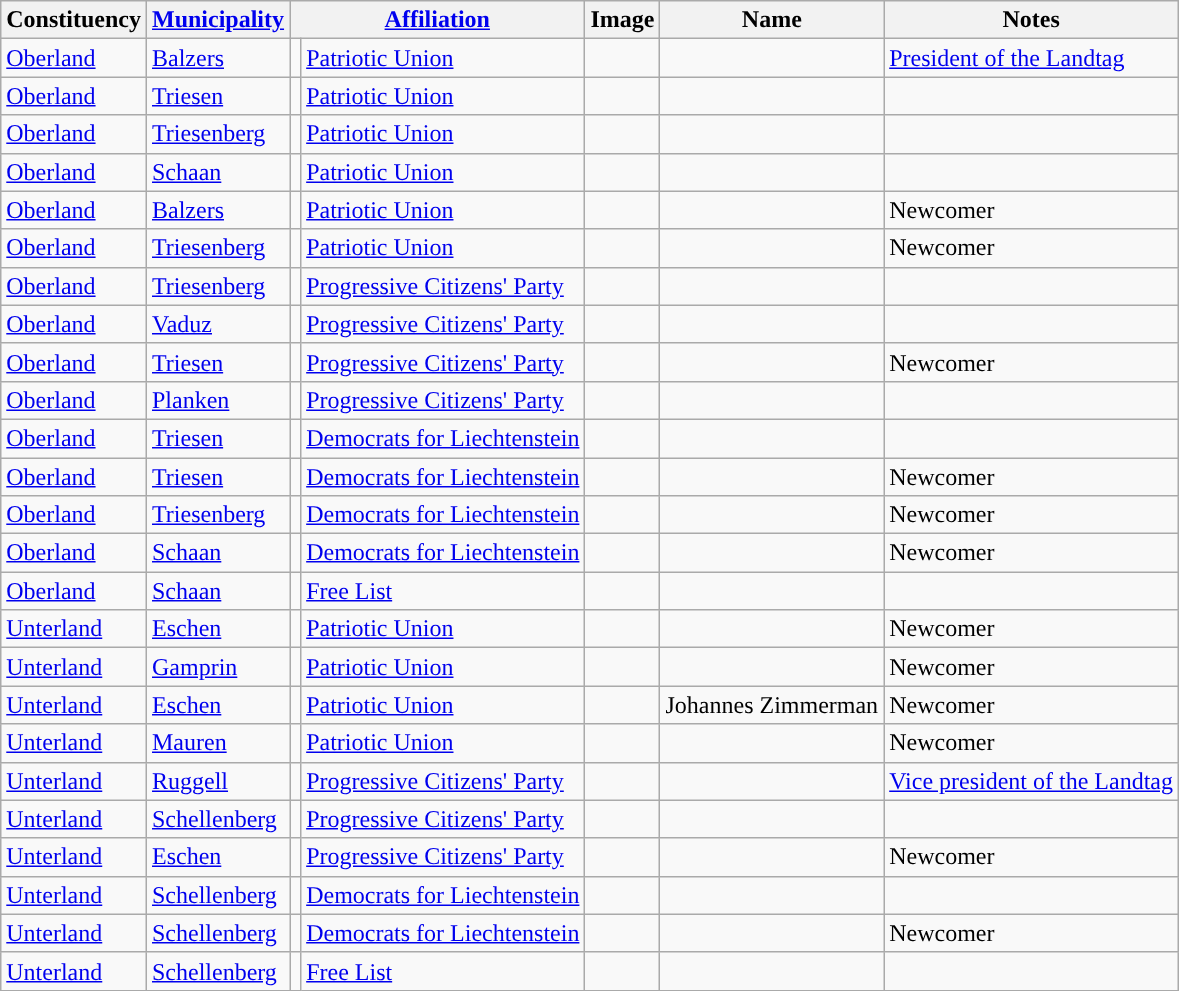<table class="wikitable sortable" id="elected-mps">
<tr>
<th>Constituency</th>
<th><a href='#'>Municipality</a></th>
<th colspan="2"><a href='#'>Affiliation</a></th>
<th class=unsortable>Image</th>
<th>Name</th>
<th class=unsortable>Notes</th>
</tr>
<tr>
<td><a href='#'>Oberland</a></td>
<td><a href='#'>Balzers</a></td>
<td style="background-color: "></td>
<td><a href='#'>Patriotic Union</a></td>
<td></td>
<td></td>
<td><a href='#'>President of the Landtag</a></td>
</tr>
<tr>
<td><a href='#'>Oberland</a></td>
<td><a href='#'>Triesen</a></td>
<td style="background-color: "></td>
<td><a href='#'>Patriotic Union</a></td>
<td></td>
<td></td>
<td></td>
</tr>
<tr>
<td><a href='#'>Oberland</a></td>
<td><a href='#'>Triesenberg</a></td>
<td style="background-color: "></td>
<td><a href='#'>Patriotic Union</a></td>
<td></td>
<td></td>
<td></td>
</tr>
<tr>
<td><a href='#'>Oberland</a></td>
<td><a href='#'>Schaan</a></td>
<td style="background-color: "></td>
<td><a href='#'>Patriotic Union</a></td>
<td></td>
<td></td>
<td></td>
</tr>
<tr>
<td><a href='#'>Oberland</a></td>
<td><a href='#'>Balzers</a></td>
<td style="background-color: "></td>
<td><a href='#'>Patriotic Union</a></td>
<td></td>
<td></td>
<td>Newcomer</td>
</tr>
<tr>
<td><a href='#'>Oberland</a></td>
<td><a href='#'>Triesenberg</a></td>
<td style="background-color: "></td>
<td><a href='#'>Patriotic Union</a></td>
<td></td>
<td></td>
<td>Newcomer</td>
</tr>
<tr>
<td><a href='#'>Oberland</a></td>
<td><a href='#'>Triesenberg</a></td>
<td style="background-color: "></td>
<td><a href='#'>Progressive Citizens' Party</a></td>
<td></td>
<td></td>
<td></td>
</tr>
<tr>
<td><a href='#'>Oberland</a></td>
<td><a href='#'>Vaduz</a></td>
<td style="background-color: "></td>
<td><a href='#'>Progressive Citizens' Party</a></td>
<td></td>
<td></td>
<td></td>
</tr>
<tr>
<td><a href='#'>Oberland</a></td>
<td><a href='#'>Triesen</a></td>
<td style="background-color: "></td>
<td><a href='#'>Progressive Citizens' Party</a></td>
<td></td>
<td></td>
<td>Newcomer</td>
</tr>
<tr>
<td><a href='#'>Oberland</a></td>
<td><a href='#'>Planken</a></td>
<td style="background-color: "></td>
<td><a href='#'>Progressive Citizens' Party</a></td>
<td></td>
<td></td>
<td></td>
</tr>
<tr>
<td><a href='#'>Oberland</a></td>
<td><a href='#'>Triesen</a></td>
<td style="background-color: "></td>
<td><a href='#'>Democrats for Liechtenstein</a></td>
<td></td>
<td></td>
<td></td>
</tr>
<tr>
<td><a href='#'>Oberland</a></td>
<td><a href='#'>Triesen</a></td>
<td style="background-color: "></td>
<td><a href='#'>Democrats for Liechtenstein</a></td>
<td></td>
<td></td>
<td>Newcomer</td>
</tr>
<tr>
<td><a href='#'>Oberland</a></td>
<td><a href='#'>Triesenberg</a></td>
<td style="background-color: "></td>
<td><a href='#'>Democrats for Liechtenstein</a></td>
<td></td>
<td></td>
<td>Newcomer</td>
</tr>
<tr>
<td><a href='#'>Oberland</a></td>
<td><a href='#'>Schaan</a></td>
<td style="background-color: "></td>
<td><a href='#'>Democrats for Liechtenstein</a></td>
<td></td>
<td></td>
<td>Newcomer</td>
</tr>
<tr>
<td><a href='#'>Oberland</a></td>
<td><a href='#'>Schaan</a></td>
<td style="background-color: "></td>
<td><a href='#'>Free List</a></td>
<td></td>
<td></td>
<td></td>
</tr>
<tr>
<td><a href='#'>Unterland</a></td>
<td><a href='#'>Eschen</a></td>
<td style="background-color: "></td>
<td><a href='#'>Patriotic Union</a></td>
<td></td>
<td></td>
<td>Newcomer</td>
</tr>
<tr>
<td><a href='#'>Unterland</a></td>
<td><a href='#'>Gamprin</a></td>
<td style="background-color: "></td>
<td><a href='#'>Patriotic Union</a></td>
<td></td>
<td></td>
<td>Newcomer</td>
</tr>
<tr>
<td><a href='#'>Unterland</a></td>
<td><a href='#'>Eschen</a></td>
<td style="background-color: "></td>
<td><a href='#'>Patriotic Union</a></td>
<td></td>
<td>Johannes Zimmerman</td>
<td>Newcomer</td>
</tr>
<tr>
<td><a href='#'>Unterland</a></td>
<td><a href='#'>Mauren</a></td>
<td style="background-color: "></td>
<td><a href='#'>Patriotic Union</a></td>
<td></td>
<td></td>
<td>Newcomer</td>
</tr>
<tr>
<td><a href='#'>Unterland</a></td>
<td><a href='#'>Ruggell</a></td>
<td style="background-color: "></td>
<td><a href='#'>Progressive Citizens' Party</a></td>
<td></td>
<td></td>
<td><a href='#'>Vice president of the Landtag</a></td>
</tr>
<tr>
<td><a href='#'>Unterland</a></td>
<td><a href='#'>Schellenberg</a></td>
<td style="background-color: "></td>
<td><a href='#'>Progressive Citizens' Party</a></td>
<td></td>
<td></td>
<td></td>
</tr>
<tr>
<td><a href='#'>Unterland</a></td>
<td><a href='#'>Eschen</a></td>
<td style="background-color: "></td>
<td><a href='#'>Progressive Citizens' Party</a></td>
<td></td>
<td></td>
<td>Newcomer</td>
</tr>
<tr>
<td><a href='#'>Unterland</a></td>
<td><a href='#'>Schellenberg</a></td>
<td style="background-color: "></td>
<td><a href='#'>Democrats for Liechtenstein</a></td>
<td></td>
<td></td>
<td></td>
</tr>
<tr>
<td><a href='#'>Unterland</a></td>
<td><a href='#'>Schellenberg</a></td>
<td style="background-color: "></td>
<td><a href='#'>Democrats for Liechtenstein</a></td>
<td></td>
<td></td>
<td>Newcomer</td>
</tr>
<tr>
<td><a href='#'>Unterland</a></td>
<td><a href='#'>Schellenberg</a></td>
<td style="background-color: "></td>
<td><a href='#'>Free List</a></td>
<td></td>
<td></td>
<td></td>
</tr>
</table>
